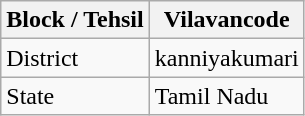<table class="wikitable">
<tr>
<th>Block / Tehsil</th>
<th>Vilavancode</th>
</tr>
<tr>
<td>District</td>
<td>kanniyakumari</td>
</tr>
<tr>
<td>State</td>
<td>Tamil Nadu</td>
</tr>
</table>
